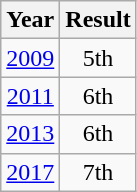<table class="wikitable" style="text-align:center">
<tr>
<th>Year</th>
<th>Result</th>
</tr>
<tr>
<td><a href='#'>2009</a></td>
<td>5th</td>
</tr>
<tr>
<td><a href='#'>2011</a></td>
<td>6th</td>
</tr>
<tr>
<td><a href='#'>2013</a></td>
<td>6th</td>
</tr>
<tr>
<td><a href='#'>2017</a></td>
<td>7th</td>
</tr>
</table>
